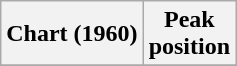<table class="wikitable sortable">
<tr>
<th align="left">Chart (1960)</th>
<th style="text-align:center;">Peak<br>position</th>
</tr>
<tr>
</tr>
</table>
